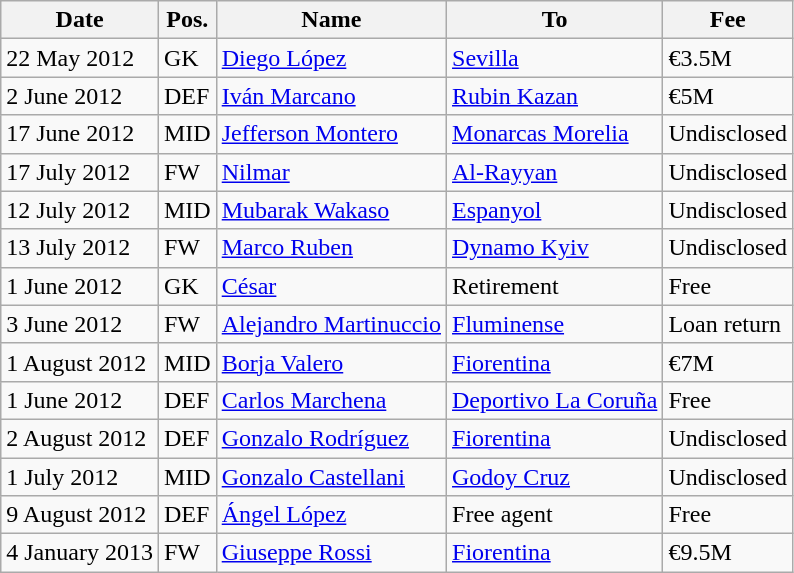<table class="wikitable">
<tr>
<th>Date</th>
<th>Pos.</th>
<th>Name</th>
<th>To</th>
<th>Fee</th>
</tr>
<tr>
<td>22 May 2012</td>
<td>GK</td>
<td> <a href='#'>Diego López</a></td>
<td> <a href='#'>Sevilla</a></td>
<td>€3.5M</td>
</tr>
<tr>
<td>2 June 2012</td>
<td>DEF</td>
<td> <a href='#'>Iván Marcano</a></td>
<td> <a href='#'>Rubin Kazan</a></td>
<td>€5M</td>
</tr>
<tr>
<td>17 June 2012</td>
<td>MID</td>
<td> <a href='#'>Jefferson Montero</a></td>
<td> <a href='#'>Monarcas Morelia</a></td>
<td>Undisclosed</td>
</tr>
<tr>
<td>17 July 2012</td>
<td>FW</td>
<td> <a href='#'>Nilmar</a></td>
<td> <a href='#'>Al-Rayyan</a></td>
<td>Undisclosed</td>
</tr>
<tr>
<td>12 July 2012</td>
<td>MID</td>
<td> <a href='#'>Mubarak Wakaso</a></td>
<td> <a href='#'>Espanyol</a></td>
<td>Undisclosed</td>
</tr>
<tr>
<td>13 July 2012</td>
<td>FW</td>
<td> <a href='#'>Marco Ruben</a></td>
<td> <a href='#'>Dynamo Kyiv</a></td>
<td>Undisclosed</td>
</tr>
<tr>
<td>1 June 2012</td>
<td>GK</td>
<td> <a href='#'>César</a></td>
<td>Retirement</td>
<td>Free</td>
</tr>
<tr>
<td>3 June 2012</td>
<td>FW</td>
<td> <a href='#'>Alejandro Martinuccio</a></td>
<td> <a href='#'>Fluminense</a></td>
<td>Loan return</td>
</tr>
<tr>
<td>1 August 2012</td>
<td>MID</td>
<td> <a href='#'>Borja Valero</a></td>
<td> <a href='#'>Fiorentina</a></td>
<td>€7M</td>
</tr>
<tr>
<td>1 June 2012</td>
<td>DEF</td>
<td> <a href='#'>Carlos Marchena</a></td>
<td> <a href='#'>Deportivo La Coruña</a></td>
<td>Free</td>
</tr>
<tr>
<td>2 August 2012</td>
<td>DEF</td>
<td> <a href='#'>Gonzalo Rodríguez</a></td>
<td> <a href='#'>Fiorentina</a></td>
<td>Undisclosed</td>
</tr>
<tr>
<td>1 July 2012</td>
<td>MID</td>
<td> <a href='#'>Gonzalo Castellani</a></td>
<td> <a href='#'>Godoy Cruz</a></td>
<td>Undisclosed</td>
</tr>
<tr>
<td>9 August 2012</td>
<td>DEF</td>
<td> <a href='#'>Ángel López</a></td>
<td>Free agent</td>
<td>Free</td>
</tr>
<tr>
<td>4 January 2013</td>
<td>FW</td>
<td> <a href='#'>Giuseppe Rossi</a></td>
<td> <a href='#'>Fiorentina</a></td>
<td>€9.5M</td>
</tr>
</table>
